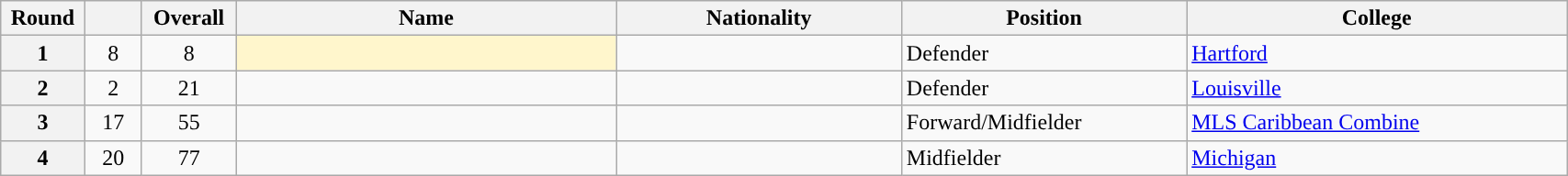<table class="wikitable sortable" style="width:90%">
<tr>
<th scope="col" style="width: 3%;">Round</th>
<th scope="col" style="width: 3%;"></th>
<th scope="col" style="width: 4%;">Overall</th>
<th scope="col" style="width: 20%;">Name</th>
<th scope="col" style="width: 15%;">Nationality</th>
<th scope="col" style="width: 15%;">Position</th>
<th scope="col" style="width: 20%;">College</th>
</tr>
<tr>
<th scope="row">1</th>
<td align="center">8</td>
<td align="center">8</td>
<td style="background-color:#fff6cc;"> </td>
<td></td>
<td>Defender</td>
<td><a href='#'>Hartford</a></td>
</tr>
<tr>
<th scope="row">2</th>
<td align="center">2</td>
<td align="center">21</td>
<td></td>
<td></td>
<td>Defender</td>
<td><a href='#'>Louisville</a></td>
</tr>
<tr>
<th scope="row">3</th>
<td align="center">17</td>
<td align="center">55</td>
<td></td>
<td></td>
<td>Forward/Midfielder</td>
<td><a href='#'>MLS Caribbean Combine</a></td>
</tr>
<tr>
<th scope="row">4</th>
<td align="center">20</td>
<td align="center">77</td>
<td></td>
<td></td>
<td>Midfielder</td>
<td><a href='#'>Michigan</a></td>
</tr>
</table>
